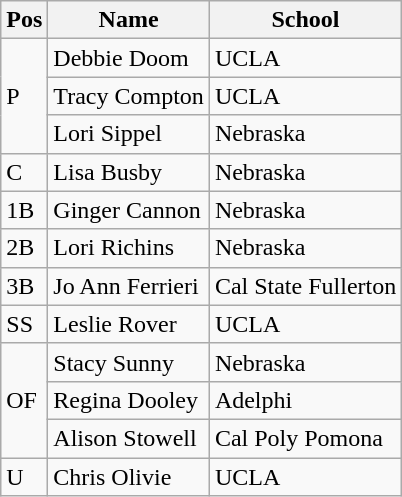<table class=wikitable>
<tr>
<th>Pos</th>
<th>Name</th>
<th>School</th>
</tr>
<tr>
<td rowspan=3>P</td>
<td>Debbie Doom</td>
<td>UCLA</td>
</tr>
<tr>
<td>Tracy Compton</td>
<td>UCLA</td>
</tr>
<tr>
<td>Lori Sippel</td>
<td>Nebraska</td>
</tr>
<tr>
<td>C</td>
<td>Lisa Busby</td>
<td>Nebraska</td>
</tr>
<tr>
<td>1B</td>
<td>Ginger Cannon</td>
<td>Nebraska</td>
</tr>
<tr>
<td>2B</td>
<td>Lori Richins</td>
<td>Nebraska</td>
</tr>
<tr>
<td>3B</td>
<td>Jo Ann Ferrieri</td>
<td>Cal State Fullerton</td>
</tr>
<tr>
<td>SS</td>
<td>Leslie Rover</td>
<td>UCLA</td>
</tr>
<tr>
<td rowspan=3>OF</td>
<td>Stacy Sunny</td>
<td>Nebraska</td>
</tr>
<tr>
<td>Regina Dooley</td>
<td>Adelphi</td>
</tr>
<tr>
<td>Alison Stowell</td>
<td>Cal Poly Pomona</td>
</tr>
<tr>
<td>U</td>
<td>Chris Olivie</td>
<td>UCLA</td>
</tr>
</table>
